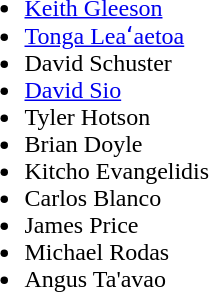<table width=100%>
<tr>
<td><br><ul><li><a href='#'>Keith Gleeson</a></li><li><a href='#'>Tonga Leaʻaetoa</a></li><li>David Schuster</li><li><a href='#'>David Sio</a></li><li>Tyler Hotson</li><li>Brian Doyle</li><li>Kitcho Evangelidis</li><li>Carlos Blanco</li><li>James Price</li><li>Michael Rodas</li><li>Angus Ta'avao</li></ul></td>
<td></td>
</tr>
</table>
